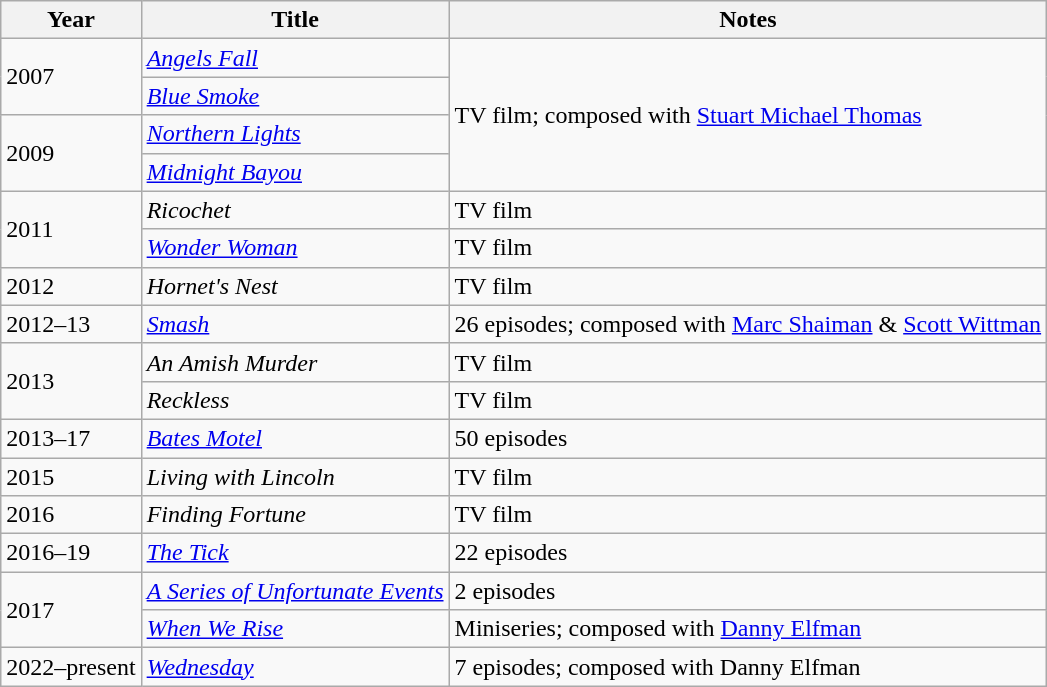<table class="wikitable">
<tr>
<th>Year</th>
<th>Title</th>
<th>Notes</th>
</tr>
<tr>
<td rowspan="2">2007</td>
<td><em><a href='#'>Angels Fall</a></em></td>
<td rowspan="4">TV film; composed with <a href='#'>Stuart Michael Thomas</a></td>
</tr>
<tr>
<td><em><a href='#'>Blue Smoke</a></em></td>
</tr>
<tr>
<td rowspan="2">2009</td>
<td><em><a href='#'>Northern Lights</a></em></td>
</tr>
<tr>
<td><em><a href='#'>Midnight Bayou</a></em></td>
</tr>
<tr>
<td rowspan="2">2011</td>
<td><em>Ricochet</em></td>
<td>TV film</td>
</tr>
<tr>
<td><em><a href='#'>Wonder Woman</a></em></td>
<td>TV film</td>
</tr>
<tr>
<td>2012</td>
<td><em>Hornet's Nest</em></td>
<td>TV film</td>
</tr>
<tr>
<td>2012–13</td>
<td><em><a href='#'>Smash</a></em></td>
<td>26 episodes; composed with <a href='#'>Marc Shaiman</a> & <a href='#'>Scott Wittman</a></td>
</tr>
<tr>
<td rowspan="2">2013</td>
<td><em>An Amish Murder</em></td>
<td>TV film</td>
</tr>
<tr>
<td><em>Reckless</em></td>
<td>TV film</td>
</tr>
<tr>
<td>2013–17</td>
<td><em><a href='#'>Bates Motel</a></em></td>
<td>50 episodes</td>
</tr>
<tr>
<td>2015</td>
<td><em>Living with Lincoln</em></td>
<td>TV film</td>
</tr>
<tr>
<td>2016</td>
<td><em>Finding Fortune</em></td>
<td>TV film</td>
</tr>
<tr>
<td>2016–19</td>
<td><em><a href='#'>The Tick</a></em></td>
<td>22 episodes</td>
</tr>
<tr>
<td rowspan="2">2017</td>
<td><em><a href='#'>A Series of Unfortunate Events</a></em></td>
<td>2 episodes</td>
</tr>
<tr>
<td><em><a href='#'>When We Rise</a></em></td>
<td>Miniseries; composed with <a href='#'>Danny Elfman</a></td>
</tr>
<tr>
<td>2022–present</td>
<td><em><a href='#'>Wednesday</a></em></td>
<td>7 episodes; composed with Danny Elfman</td>
</tr>
</table>
